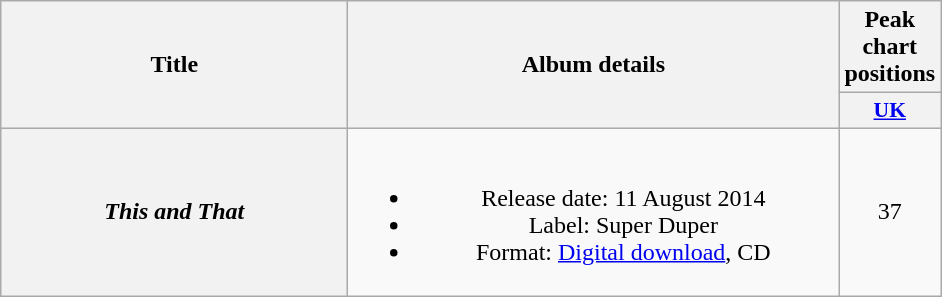<table class="wikitable plainrowheaders" style="text-align:center;">
<tr>
<th scope="col" rowspan="2" style="width:14em;">Title</th>
<th scope="col" rowspan="2" style="width:20em;">Album details</th>
<th scope="col">Peak chart positions</th>
</tr>
<tr>
<th scope="col" style="width:3em;font-size:90%;"><a href='#'>UK</a><br></th>
</tr>
<tr>
<th scope="row"><em>This and That</em></th>
<td><br><ul><li>Release date: 11 August 2014</li><li>Label: Super Duper</li><li>Format: <a href='#'>Digital download</a>, CD</li></ul></td>
<td>37</td>
</tr>
</table>
